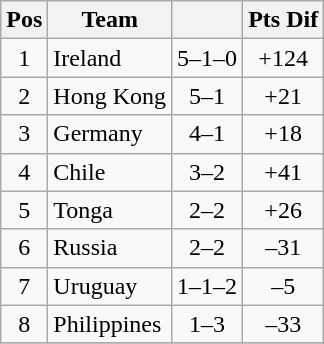<table class="wikitable sortable"  style="text-align: center;">
<tr>
<th>Pos</th>
<th>Team</th>
<th></th>
<th>Pts Dif</th>
</tr>
<tr>
<td>1</td>
<td align=left>Ireland</td>
<td>5–1–0</td>
<td>+124</td>
</tr>
<tr>
<td>2</td>
<td align=left>Hong Kong</td>
<td>5–1</td>
<td>+21</td>
</tr>
<tr>
<td>3</td>
<td align=left>Germany</td>
<td>4–1</td>
<td>+18</td>
</tr>
<tr>
<td>4</td>
<td align=left>Chile</td>
<td>3–2</td>
<td>+41</td>
</tr>
<tr>
<td>5</td>
<td align=left>Tonga</td>
<td>2–2</td>
<td>+26</td>
</tr>
<tr>
<td>6</td>
<td align=left>Russia</td>
<td>2–2</td>
<td>–31</td>
</tr>
<tr>
<td>7</td>
<td align=left>Uruguay</td>
<td>1–1–2</td>
<td>–5</td>
</tr>
<tr>
<td>8</td>
<td align=left>Philippines</td>
<td>1–3</td>
<td>–33</td>
</tr>
<tr>
</tr>
</table>
